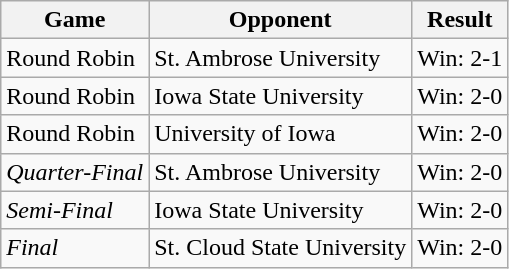<table class="wikitable">
<tr>
<th>Game</th>
<th>Opponent</th>
<th>Result</th>
</tr>
<tr>
<td>Round Robin</td>
<td>St. Ambrose University</td>
<td>Win: 2-1</td>
</tr>
<tr>
<td>Round Robin</td>
<td>Iowa State University</td>
<td>Win: 2-0</td>
</tr>
<tr>
<td>Round Robin</td>
<td>University of Iowa</td>
<td>Win: 2-0</td>
</tr>
<tr>
<td><em>Quarter-Final</em></td>
<td>St. Ambrose University</td>
<td>Win: 2-0</td>
</tr>
<tr>
<td><em>Semi-Final</em></td>
<td>Iowa State University</td>
<td>Win: 2-0</td>
</tr>
<tr>
<td><em>Final</em></td>
<td>St. Cloud State University</td>
<td>Win: 2-0</td>
</tr>
</table>
